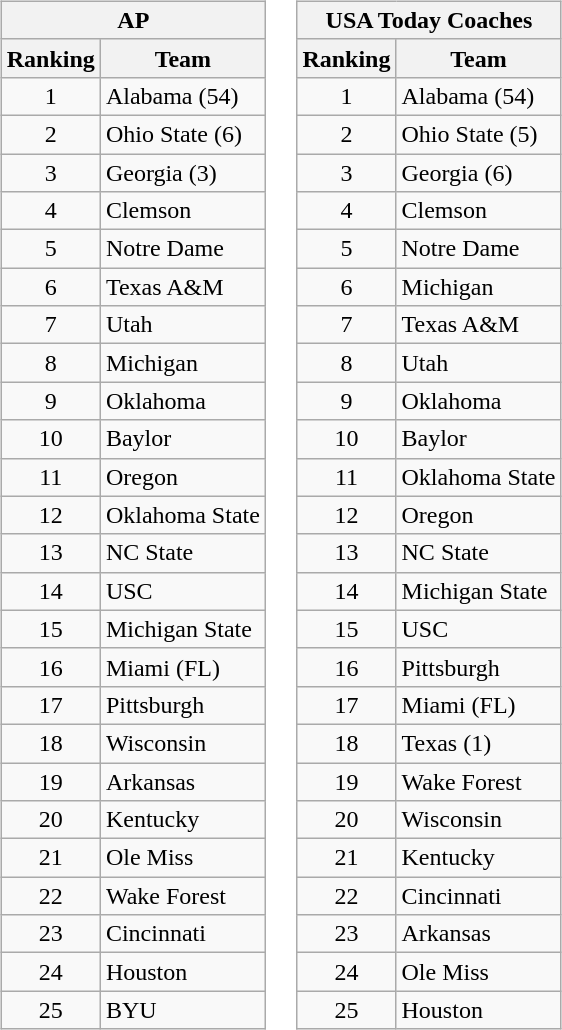<table>
<tr style="vertical-align:top;">
<td><br><table class="wikitable" style="text-align:center;">
<tr>
<th colspan=2>AP</th>
</tr>
<tr>
<th>Ranking</th>
<th>Team</th>
</tr>
<tr>
<td>1</td>
<td align=left>Alabama (54)</td>
</tr>
<tr>
<td>2</td>
<td align=left>Ohio State (6)</td>
</tr>
<tr>
<td>3</td>
<td align=left>Georgia (3)</td>
</tr>
<tr>
<td>4</td>
<td align=left>Clemson</td>
</tr>
<tr>
<td>5</td>
<td align=left>Notre Dame</td>
</tr>
<tr>
<td>6</td>
<td align=left>Texas A&M</td>
</tr>
<tr>
<td>7</td>
<td align=left>Utah</td>
</tr>
<tr>
<td>8</td>
<td align=left>Michigan</td>
</tr>
<tr>
<td>9</td>
<td align=left>Oklahoma</td>
</tr>
<tr>
<td>10</td>
<td align=left>Baylor</td>
</tr>
<tr>
<td>11</td>
<td align=left>Oregon</td>
</tr>
<tr>
<td>12</td>
<td align=left>Oklahoma State</td>
</tr>
<tr>
<td>13</td>
<td align=left>NC State</td>
</tr>
<tr>
<td>14</td>
<td align=left>USC</td>
</tr>
<tr>
<td>15</td>
<td align=left>Michigan State</td>
</tr>
<tr>
<td>16</td>
<td align=left>Miami (FL)</td>
</tr>
<tr>
<td>17</td>
<td align=left>Pittsburgh</td>
</tr>
<tr>
<td>18</td>
<td align=left>Wisconsin</td>
</tr>
<tr>
<td>19</td>
<td align=left>Arkansas</td>
</tr>
<tr>
<td>20</td>
<td align=left>Kentucky</td>
</tr>
<tr>
<td>21</td>
<td align=left>Ole Miss</td>
</tr>
<tr>
<td>22</td>
<td align=left>Wake Forest</td>
</tr>
<tr>
<td>23</td>
<td align=left>Cincinnati</td>
</tr>
<tr>
<td>24</td>
<td align=left>Houston</td>
</tr>
<tr>
<td>25</td>
<td align=left>BYU</td>
</tr>
</table>
</td>
<td><br><table class="wikitable" style="text-align:center;">
<tr>
<th colspan=2>USA Today Coaches</th>
</tr>
<tr>
<th>Ranking</th>
<th>Team</th>
</tr>
<tr>
<td>1</td>
<td align=left>Alabama (54)</td>
</tr>
<tr>
<td>2</td>
<td align=left>Ohio State (5)</td>
</tr>
<tr>
<td>3</td>
<td align=left>Georgia (6)</td>
</tr>
<tr>
<td>4</td>
<td align=left>Clemson</td>
</tr>
<tr>
<td>5</td>
<td align=left>Notre Dame</td>
</tr>
<tr>
<td>6</td>
<td align=left>Michigan</td>
</tr>
<tr>
<td>7</td>
<td align=left>Texas A&M</td>
</tr>
<tr>
<td>8</td>
<td align=left>Utah</td>
</tr>
<tr>
<td>9</td>
<td align=left>Oklahoma</td>
</tr>
<tr>
<td>10</td>
<td align=left>Baylor</td>
</tr>
<tr>
<td>11</td>
<td align=left>Oklahoma State</td>
</tr>
<tr>
<td>12</td>
<td align=left>Oregon</td>
</tr>
<tr>
<td>13</td>
<td align=left>NC State</td>
</tr>
<tr>
<td>14</td>
<td align=left>Michigan State</td>
</tr>
<tr>
<td>15</td>
<td align=left>USC</td>
</tr>
<tr>
<td>16</td>
<td align=left>Pittsburgh</td>
</tr>
<tr>
<td>17</td>
<td align=left>Miami (FL)</td>
</tr>
<tr>
<td>18</td>
<td align=left>Texas (1)</td>
</tr>
<tr>
<td>19</td>
<td align=left>Wake Forest</td>
</tr>
<tr>
<td>20</td>
<td align=left>Wisconsin</td>
</tr>
<tr>
<td>21</td>
<td align=left>Kentucky</td>
</tr>
<tr>
<td>22</td>
<td align=left>Cincinnati</td>
</tr>
<tr>
<td>23</td>
<td align=left>Arkansas</td>
</tr>
<tr>
<td>24</td>
<td align=left>Ole Miss</td>
</tr>
<tr>
<td>25</td>
<td align=left>Houston</td>
</tr>
</table>
</td>
</tr>
</table>
